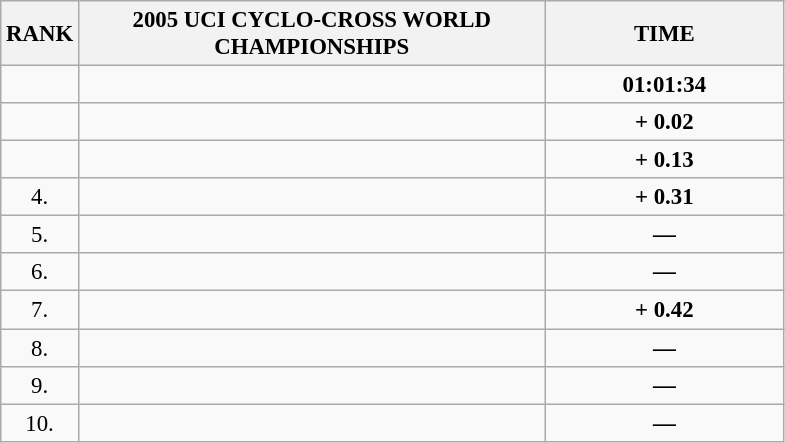<table class="wikitable" style="font-size:95%;">
<tr>
<th>RANK</th>
<th align="left" style="width: 20em">2005 UCI CYCLO-CROSS WORLD CHAMPIONSHIPS</th>
<th align="left" style="width: 10em">TIME</th>
</tr>
<tr>
<td align="center"></td>
<td></td>
<td align="center"><strong>01:01:34</strong></td>
</tr>
<tr>
<td align="center"></td>
<td></td>
<td align="center"><strong>+ 0.02</strong></td>
</tr>
<tr>
<td align="center"></td>
<td></td>
<td align="center"><strong>+ 0.13</strong></td>
</tr>
<tr>
<td align="center">4.</td>
<td></td>
<td align="center"><strong>+ 0.31</strong></td>
</tr>
<tr>
<td align="center">5.</td>
<td></td>
<td align="center"><strong>—</strong></td>
</tr>
<tr>
<td align="center">6.</td>
<td></td>
<td align="center"><strong>—</strong></td>
</tr>
<tr>
<td align="center">7.</td>
<td></td>
<td align="center"><strong>+ 0.42</strong></td>
</tr>
<tr>
<td align="center">8.</td>
<td></td>
<td align="center"><strong>—</strong></td>
</tr>
<tr>
<td align="center">9.</td>
<td></td>
<td align="center"><strong>—</strong></td>
</tr>
<tr>
<td align="center">10.</td>
<td></td>
<td align="center"><strong>—</strong></td>
</tr>
</table>
